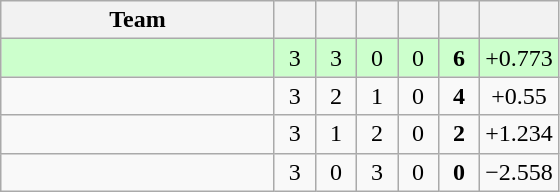<table class="wikitable" style="text-align:center;">
<tr>
<th width=175>Team</th>
<th style="width:20px;"></th>
<th style="width:20px;"></th>
<th style="width:20px;"></th>
<th style="width:20px;"></th>
<th style="width:20px;"></th>
<th style="width:20px;"></th>
</tr>
<tr style="background:#cfc">
<td align=left></td>
<td>3</td>
<td>3</td>
<td>0</td>
<td>0</td>
<td><strong>6</strong></td>
<td>+0.773</td>
</tr>
<tr>
<td align=left></td>
<td>3</td>
<td>2</td>
<td>1</td>
<td>0</td>
<td><strong>4</strong></td>
<td>+0.55</td>
</tr>
<tr>
<td align=left></td>
<td>3</td>
<td>1</td>
<td>2</td>
<td>0</td>
<td><strong>2</strong></td>
<td>+1.234</td>
</tr>
<tr>
<td align=left></td>
<td>3</td>
<td>0</td>
<td>3</td>
<td>0</td>
<td><strong>0</strong></td>
<td>−2.558</td>
</tr>
</table>
